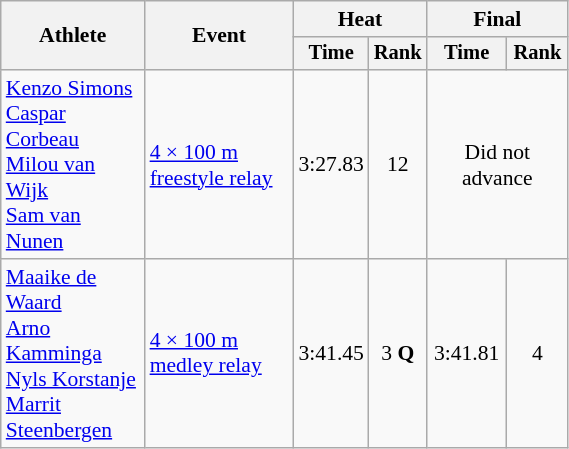<table class="wikitable" style="text-align:center; font-size:90%; width:30%;">
<tr>
<th rowspan="2">Athlete</th>
<th rowspan="2">Event</th>
<th colspan="2">Heat</th>
<th colspan="2">Final</th>
</tr>
<tr style="font-size:95%">
<th>Time</th>
<th>Rank</th>
<th>Time</th>
<th>Rank</th>
</tr>
<tr>
<td align=left><a href='#'>Kenzo Simons</a><br><a href='#'>Caspar Corbeau</a><br><a href='#'>Milou van Wijk</a><br><a href='#'>Sam van Nunen</a></td>
<td align=left><a href='#'>4 × 100 m freestyle relay</a></td>
<td>3:27.83</td>
<td>12</td>
<td colspan=2>Did not advance</td>
</tr>
<tr>
<td align=left><a href='#'>Maaike de Waard</a><br><a href='#'>Arno Kamminga</a> <br><a href='#'>Nyls Korstanje</a> <br><a href='#'>Marrit Steenbergen</a></td>
<td align=left><a href='#'>4 × 100 m medley relay</a></td>
<td>3:41.45</td>
<td>3 <strong>Q</strong></td>
<td>3:41.81</td>
<td>4</td>
</tr>
</table>
